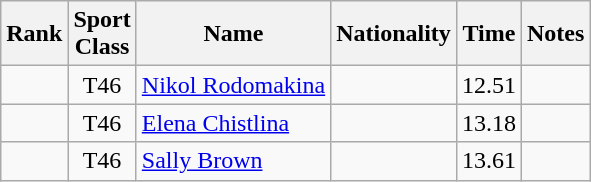<table class="wikitable sortable" style="text-align:center">
<tr>
<th>Rank</th>
<th>Sport<br>Class</th>
<th>Name</th>
<th>Nationality</th>
<th>Time</th>
<th>Notes</th>
</tr>
<tr>
<td></td>
<td>T46</td>
<td align=left><a href='#'>Nikol Rodomakina</a></td>
<td align=left></td>
<td>12.51</td>
<td></td>
</tr>
<tr>
<td></td>
<td>T46</td>
<td align=left><a href='#'>Elena Chistlina</a></td>
<td align=left></td>
<td>13.18</td>
<td></td>
</tr>
<tr>
<td></td>
<td>T46</td>
<td align=left><a href='#'>Sally Brown</a></td>
<td align=left></td>
<td>13.61</td>
<td></td>
</tr>
</table>
